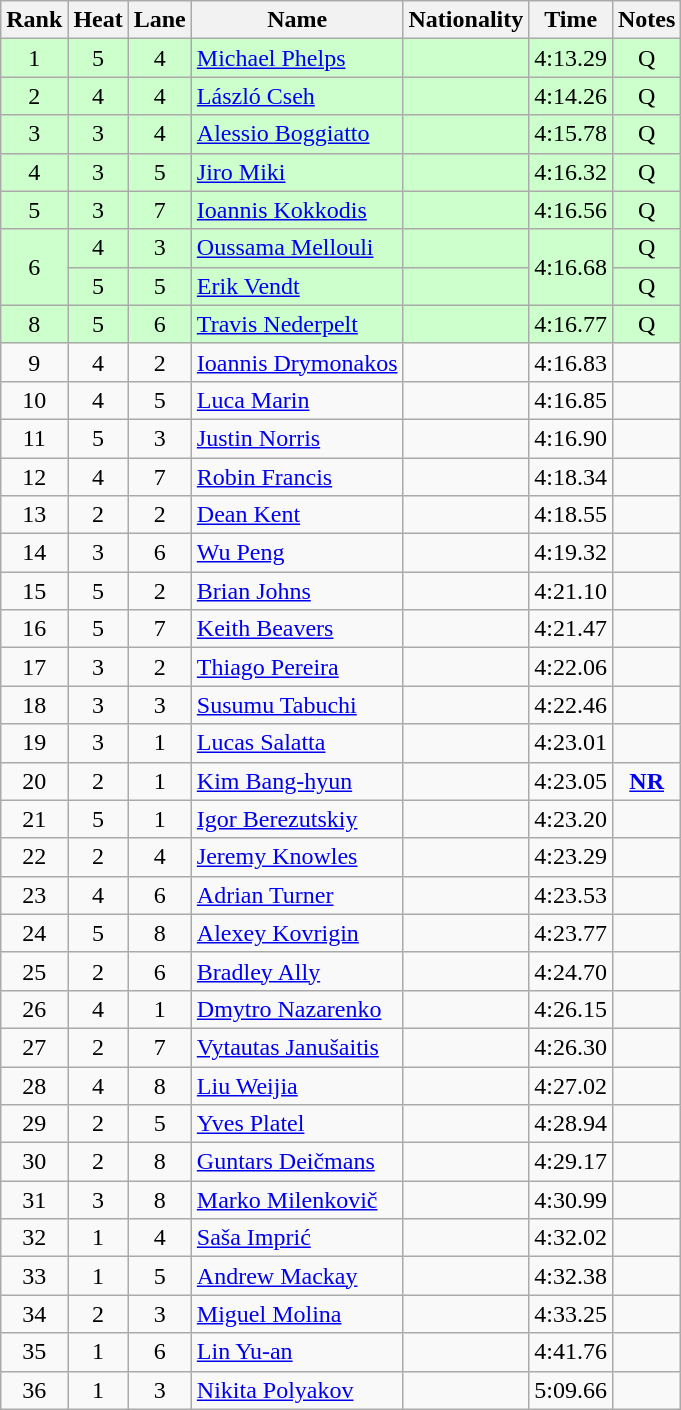<table class="wikitable sortable" style="text-align:center">
<tr>
<th>Rank</th>
<th>Heat</th>
<th>Lane</th>
<th>Name</th>
<th>Nationality</th>
<th>Time</th>
<th>Notes</th>
</tr>
<tr bgcolor=#ccffcc>
<td>1</td>
<td>5</td>
<td>4</td>
<td align=left><a href='#'>Michael Phelps</a></td>
<td align=left></td>
<td>4:13.29</td>
<td>Q</td>
</tr>
<tr bgcolor=#ccffcc>
<td>2</td>
<td>4</td>
<td>4</td>
<td align=left><a href='#'>László Cseh</a></td>
<td align=left></td>
<td>4:14.26</td>
<td>Q</td>
</tr>
<tr bgcolor=#ccffcc>
<td>3</td>
<td>3</td>
<td>4</td>
<td align=left><a href='#'>Alessio Boggiatto</a></td>
<td align=left></td>
<td>4:15.78</td>
<td>Q</td>
</tr>
<tr bgcolor=#ccffcc>
<td>4</td>
<td>3</td>
<td>5</td>
<td align=left><a href='#'>Jiro Miki</a></td>
<td align=left></td>
<td>4:16.32</td>
<td>Q</td>
</tr>
<tr bgcolor=#ccffcc>
<td>5</td>
<td>3</td>
<td>7</td>
<td align=left><a href='#'>Ioannis Kokkodis</a></td>
<td align=left></td>
<td>4:16.56</td>
<td>Q</td>
</tr>
<tr bgcolor=#ccffcc>
<td rowspan=2>6</td>
<td>4</td>
<td>3</td>
<td align=left><a href='#'>Oussama Mellouli</a></td>
<td align=left></td>
<td rowspan=2>4:16.68</td>
<td>Q</td>
</tr>
<tr bgcolor=#ccffcc>
<td>5</td>
<td>5</td>
<td align=left><a href='#'>Erik Vendt</a></td>
<td align=left></td>
<td>Q</td>
</tr>
<tr bgcolor=#ccffcc>
<td>8</td>
<td>5</td>
<td>6</td>
<td align=left><a href='#'>Travis Nederpelt</a></td>
<td align=left></td>
<td>4:16.77</td>
<td>Q</td>
</tr>
<tr>
<td>9</td>
<td>4</td>
<td>2</td>
<td align=left><a href='#'>Ioannis Drymonakos</a></td>
<td align=left></td>
<td>4:16.83</td>
<td></td>
</tr>
<tr>
<td>10</td>
<td>4</td>
<td>5</td>
<td align=left><a href='#'>Luca Marin</a></td>
<td align=left></td>
<td>4:16.85</td>
<td></td>
</tr>
<tr>
<td>11</td>
<td>5</td>
<td>3</td>
<td align=left><a href='#'>Justin Norris</a></td>
<td align=left></td>
<td>4:16.90</td>
<td></td>
</tr>
<tr>
<td>12</td>
<td>4</td>
<td>7</td>
<td align=left><a href='#'>Robin Francis</a></td>
<td align=left></td>
<td>4:18.34</td>
<td></td>
</tr>
<tr>
<td>13</td>
<td>2</td>
<td>2</td>
<td align=left><a href='#'>Dean Kent</a></td>
<td align=left></td>
<td>4:18.55</td>
<td></td>
</tr>
<tr>
<td>14</td>
<td>3</td>
<td>6</td>
<td align=left><a href='#'>Wu Peng</a></td>
<td align=left></td>
<td>4:19.32</td>
<td></td>
</tr>
<tr>
<td>15</td>
<td>5</td>
<td>2</td>
<td align=left><a href='#'>Brian Johns</a></td>
<td align=left></td>
<td>4:21.10</td>
<td></td>
</tr>
<tr>
<td>16</td>
<td>5</td>
<td>7</td>
<td align=left><a href='#'>Keith Beavers</a></td>
<td align=left></td>
<td>4:21.47</td>
<td></td>
</tr>
<tr>
<td>17</td>
<td>3</td>
<td>2</td>
<td align=left><a href='#'>Thiago Pereira</a></td>
<td align=left></td>
<td>4:22.06</td>
<td></td>
</tr>
<tr>
<td>18</td>
<td>3</td>
<td>3</td>
<td align=left><a href='#'>Susumu Tabuchi</a></td>
<td align=left></td>
<td>4:22.46</td>
<td></td>
</tr>
<tr>
<td>19</td>
<td>3</td>
<td>1</td>
<td align=left><a href='#'>Lucas Salatta</a></td>
<td align=left></td>
<td>4:23.01</td>
<td></td>
</tr>
<tr>
<td>20</td>
<td>2</td>
<td>1</td>
<td align=left><a href='#'>Kim Bang-hyun</a></td>
<td align=left></td>
<td>4:23.05</td>
<td><strong><a href='#'>NR</a></strong></td>
</tr>
<tr>
<td>21</td>
<td>5</td>
<td>1</td>
<td align=left><a href='#'>Igor Berezutskiy</a></td>
<td align=left></td>
<td>4:23.20</td>
<td></td>
</tr>
<tr>
<td>22</td>
<td>2</td>
<td>4</td>
<td align=left><a href='#'>Jeremy Knowles</a></td>
<td align=left></td>
<td>4:23.29</td>
<td></td>
</tr>
<tr>
<td>23</td>
<td>4</td>
<td>6</td>
<td align=left><a href='#'>Adrian Turner</a></td>
<td align=left></td>
<td>4:23.53</td>
<td></td>
</tr>
<tr>
<td>24</td>
<td>5</td>
<td>8</td>
<td align=left><a href='#'>Alexey Kovrigin</a></td>
<td align=left></td>
<td>4:23.77</td>
<td></td>
</tr>
<tr>
<td>25</td>
<td>2</td>
<td>6</td>
<td align=left><a href='#'>Bradley Ally</a></td>
<td align=left></td>
<td>4:24.70</td>
<td></td>
</tr>
<tr>
<td>26</td>
<td>4</td>
<td>1</td>
<td align=left><a href='#'>Dmytro Nazarenko</a></td>
<td align=left></td>
<td>4:26.15</td>
<td></td>
</tr>
<tr>
<td>27</td>
<td>2</td>
<td>7</td>
<td align=left><a href='#'>Vytautas Janušaitis</a></td>
<td align=left></td>
<td>4:26.30</td>
<td></td>
</tr>
<tr>
<td>28</td>
<td>4</td>
<td>8</td>
<td align=left><a href='#'>Liu Weijia</a></td>
<td align=left></td>
<td>4:27.02</td>
<td></td>
</tr>
<tr>
<td>29</td>
<td>2</td>
<td>5</td>
<td align=left><a href='#'>Yves Platel</a></td>
<td align=left></td>
<td>4:28.94</td>
<td></td>
</tr>
<tr>
<td>30</td>
<td>2</td>
<td>8</td>
<td align=left><a href='#'>Guntars Deičmans</a></td>
<td align=left></td>
<td>4:29.17</td>
<td></td>
</tr>
<tr>
<td>31</td>
<td>3</td>
<td>8</td>
<td align=left><a href='#'>Marko Milenkovič</a></td>
<td align=left></td>
<td>4:30.99</td>
<td></td>
</tr>
<tr>
<td>32</td>
<td>1</td>
<td>4</td>
<td align=left><a href='#'>Saša Imprić</a></td>
<td align=left></td>
<td>4:32.02</td>
<td></td>
</tr>
<tr>
<td>33</td>
<td>1</td>
<td>5</td>
<td align=left><a href='#'>Andrew Mackay</a></td>
<td align=left></td>
<td>4:32.38</td>
<td></td>
</tr>
<tr>
<td>34</td>
<td>2</td>
<td>3</td>
<td align=left><a href='#'>Miguel Molina</a></td>
<td align=left></td>
<td>4:33.25</td>
<td></td>
</tr>
<tr>
<td>35</td>
<td>1</td>
<td>6</td>
<td align=left><a href='#'>Lin Yu-an</a></td>
<td align=left></td>
<td>4:41.76</td>
<td></td>
</tr>
<tr>
<td>36</td>
<td>1</td>
<td>3</td>
<td align=left><a href='#'>Nikita Polyakov</a></td>
<td align=left></td>
<td>5:09.66</td>
<td></td>
</tr>
</table>
